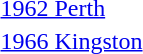<table>
<tr>
<td><a href='#'>1962 Perth</a><br></td>
<td></td>
<td></td>
<td></td>
</tr>
<tr>
<td><a href='#'>1966 Kingston</a><br></td>
<td></td>
<td></td>
<td></td>
</tr>
</table>
